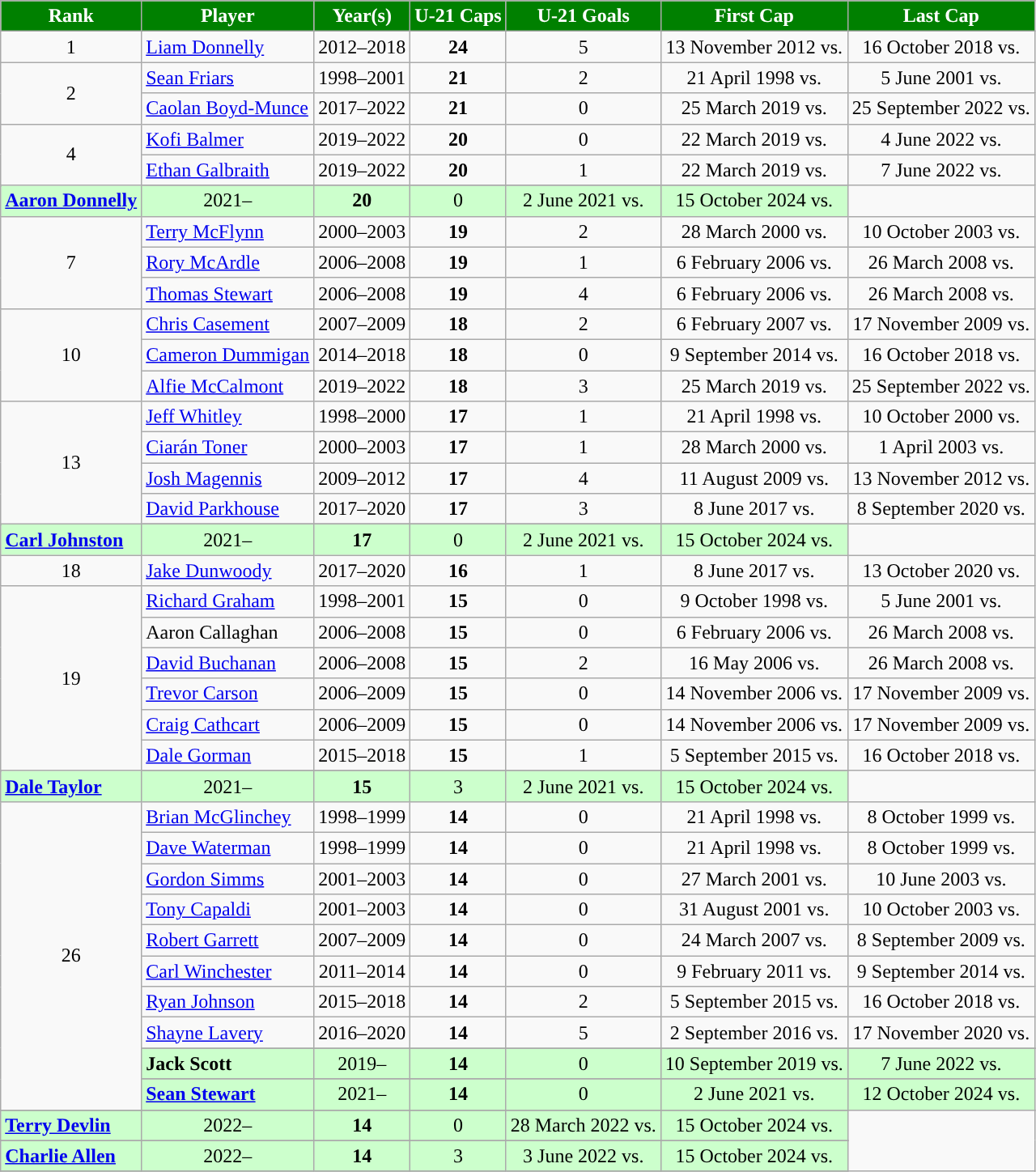<table class="wikitable sortable" style="text-align: center;">
<tr>
<th style="background-color:#008000; color:white; ">Rank</th>
<th style="background-color:#008000; color:white; ">Player</th>
<th style="background-color:#008000; color:white; ">Year(s)</th>
<th style="background-color:#008000; color:white; ">U-21 Caps</th>
<th style="background-color:#008000; color:white; ">U-21 Goals</th>
<th style="background-color:#008000; color:white; ">First Cap</th>
<th style="background-color:#008000; color:white; ">Last Cap</th>
</tr>
<tr>
<td>1</td>
<td style="text-align:left;"><a href='#'>Liam Donnelly</a></td>
<td>2012–2018</td>
<td><strong>24</strong></td>
<td>5</td>
<td>13 November 2012 vs. </td>
<td>16 October 2018 vs. </td>
</tr>
<tr>
<td rowspan="2">2</td>
<td style="text-align:left;"><a href='#'>Sean Friars</a></td>
<td>1998–2001</td>
<td><strong>21</strong></td>
<td>2</td>
<td>21 April 1998 vs. </td>
<td>5 June 2001 vs. </td>
</tr>
<tr>
<td style="text-align:left;"><a href='#'>Caolan Boyd-Munce</a></td>
<td>2017–2022</td>
<td><strong>21</strong></td>
<td>0</td>
<td>25 March 2019 vs. </td>
<td>25 September 2022 vs. </td>
</tr>
<tr>
<td rowspan="3">4</td>
<td style="text-align:left;"><a href='#'>Kofi Balmer</a></td>
<td>2019–2022</td>
<td><strong>20</strong></td>
<td>0</td>
<td>22 March 2019 vs. </td>
<td>4 June 2022 vs. </td>
</tr>
<tr>
<td align="left"><a href='#'>Ethan Galbraith</a></td>
<td>2019–2022</td>
<td><strong>20</strong></td>
<td>1</td>
<td>22 March 2019 vs. </td>
<td>7 June 2022 vs. </td>
</tr>
<tr>
</tr>
<tr bgcolor=#CFC>
<td align="left"><strong><a href='#'>Aaron Donnelly</a></strong></td>
<td>2021–</td>
<td><strong>20</strong></td>
<td>0</td>
<td>2 June 2021 vs. </td>
<td>15 October 2024 vs. </td>
</tr>
<tr>
<td rowspan="3">7</td>
<td style="text-align:left;"><a href='#'>Terry McFlynn</a></td>
<td>2000–2003</td>
<td><strong>19</strong></td>
<td>2</td>
<td>28 March 2000 vs. </td>
<td>10 October 2003 vs. </td>
</tr>
<tr>
<td style="text-align:left;"><a href='#'>Rory McArdle</a></td>
<td>2006–2008</td>
<td><strong>19</strong></td>
<td>1</td>
<td>6 February 2006 vs. </td>
<td>26 March 2008 vs. </td>
</tr>
<tr>
<td style="text-align:left;"><a href='#'>Thomas Stewart</a></td>
<td>2006–2008</td>
<td><strong>19</strong></td>
<td>4</td>
<td>6 February 2006 vs. </td>
<td>26 March 2008 vs. </td>
</tr>
<tr>
<td rowspan="3">10</td>
<td style="text-align:left;"><a href='#'>Chris Casement</a></td>
<td>2007–2009</td>
<td><strong>18</strong></td>
<td>2</td>
<td>6 February 2007 vs. </td>
<td>17 November 2009 vs. </td>
</tr>
<tr>
<td style="text-align:left;"><a href='#'>Cameron Dummigan</a></td>
<td>2014–2018</td>
<td><strong>18</strong></td>
<td>0</td>
<td>9 September 2014 vs. </td>
<td>16 October 2018 vs. </td>
</tr>
<tr>
<td align="left"><a href='#'>Alfie McCalmont</a></td>
<td>2019–2022</td>
<td><strong>18</strong></td>
<td>3</td>
<td>25 March 2019 vs. </td>
<td>25 September 2022 vs. </td>
</tr>
<tr>
<td rowspan="5">13</td>
<td style="text-align:left;"><a href='#'>Jeff Whitley</a></td>
<td>1998–2000</td>
<td><strong>17</strong></td>
<td>1</td>
<td>21 April 1998 vs. </td>
<td>10 October 2000 vs. </td>
</tr>
<tr>
<td style="text-align:left;"><a href='#'>Ciarán Toner</a></td>
<td>2000–2003</td>
<td><strong>17</strong></td>
<td>1</td>
<td>28 March 2000 vs. </td>
<td>1 April 2003 vs. </td>
</tr>
<tr>
<td style="text-align:left;"><a href='#'>Josh Magennis</a></td>
<td>2009–2012</td>
<td><strong>17</strong></td>
<td>4</td>
<td>11 August 2009 vs. </td>
<td>13 November 2012 vs. </td>
</tr>
<tr>
<td style="text-align:left;"><a href='#'>David Parkhouse</a></td>
<td>2017–2020</td>
<td><strong>17</strong></td>
<td>3</td>
<td>8 June 2017 vs. </td>
<td>8 September 2020 vs. </td>
</tr>
<tr>
</tr>
<tr bgcolor=#CFC>
<td align="left"><strong><a href='#'>Carl Johnston</a></strong></td>
<td>2021–</td>
<td><strong>17</strong></td>
<td>0</td>
<td>2 June 2021 vs. </td>
<td>15 October 2024 vs. </td>
</tr>
<tr>
<td>18</td>
<td align="left"><a href='#'>Jake Dunwoody</a></td>
<td>2017–2020</td>
<td><strong>16</strong></td>
<td>1</td>
<td>8 June 2017 vs. </td>
<td>13 October 2020 vs. </td>
</tr>
<tr>
<td rowspan="7">19</td>
<td align="left"><a href='#'>Richard Graham</a></td>
<td>1998–2001</td>
<td><strong>15</strong></td>
<td>0</td>
<td>9 October 1998 vs. </td>
<td>5 June 2001 vs. </td>
</tr>
<tr>
<td align="left">Aaron Callaghan</td>
<td>2006–2008</td>
<td><strong>15</strong></td>
<td>0</td>
<td>6 February 2006 vs. </td>
<td>26 March 2008 vs. </td>
</tr>
<tr>
<td align="left"><a href='#'>David Buchanan</a></td>
<td>2006–2008</td>
<td><strong>15</strong></td>
<td>2</td>
<td>16 May 2006 vs. </td>
<td>26 March 2008 vs. </td>
</tr>
<tr>
<td align="left"><a href='#'>Trevor Carson</a></td>
<td>2006–2009</td>
<td><strong>15</strong></td>
<td>0</td>
<td>14 November 2006 vs. </td>
<td>17 November 2009 vs. </td>
</tr>
<tr>
<td align="left"><a href='#'>Craig Cathcart</a></td>
<td>2006–2009</td>
<td><strong>15</strong></td>
<td>0</td>
<td>14 November 2006 vs. </td>
<td>17 November 2009 vs. </td>
</tr>
<tr>
<td align="left"><a href='#'>Dale Gorman</a></td>
<td>2015–2018</td>
<td><strong>15</strong></td>
<td>1</td>
<td>5 September 2015 vs. </td>
<td>16 October 2018 vs. </td>
</tr>
<tr>
</tr>
<tr bgcolor=#CFC>
<td align="left"><strong><a href='#'>Dale Taylor</a></strong></td>
<td>2021–</td>
<td><strong>15</strong></td>
<td>3</td>
<td>2 June 2021 vs. </td>
<td>15 October 2024 vs. </td>
</tr>
<tr>
<td rowspan="12">26</td>
<td align="left"><a href='#'>Brian McGlinchey</a></td>
<td>1998–1999</td>
<td><strong>14</strong></td>
<td>0</td>
<td>21 April 1998 vs. </td>
<td>8 October 1999 vs. </td>
</tr>
<tr>
<td align="left"><a href='#'>Dave Waterman</a></td>
<td>1998–1999</td>
<td><strong>14</strong></td>
<td>0</td>
<td>21 April 1998 vs. </td>
<td>8 October 1999 vs. </td>
</tr>
<tr>
<td align="left"><a href='#'>Gordon Simms</a></td>
<td>2001–2003</td>
<td><strong>14</strong></td>
<td>0</td>
<td>27 March 2001 vs. </td>
<td>10 June 2003 vs. </td>
</tr>
<tr>
<td align="left"><a href='#'>Tony Capaldi</a></td>
<td>2001–2003</td>
<td><strong>14</strong></td>
<td>0</td>
<td>31 August 2001 vs. </td>
<td>10 October 2003 vs. </td>
</tr>
<tr>
<td align="left"><a href='#'>Robert Garrett</a></td>
<td>2007–2009</td>
<td><strong>14</strong></td>
<td>0</td>
<td>24 March 2007 vs. </td>
<td>8 September 2009 vs. </td>
</tr>
<tr>
<td align="left"><a href='#'>Carl Winchester</a></td>
<td>2011–2014</td>
<td><strong>14</strong></td>
<td>0</td>
<td>9 February 2011 vs. </td>
<td>9 September 2014 vs. </td>
</tr>
<tr>
<td align="left"><a href='#'>Ryan Johnson</a></td>
<td>2015–2018</td>
<td><strong>14</strong></td>
<td>2</td>
<td>5 September 2015 vs. </td>
<td>16 October 2018 vs. </td>
</tr>
<tr>
<td align="left"><a href='#'>Shayne Lavery</a></td>
<td>2016–2020</td>
<td><strong>14</strong></td>
<td>5</td>
<td>2 September 2016 vs. </td>
<td>17 November 2020 vs. </td>
</tr>
<tr>
</tr>
<tr bgcolor=#CFC>
<td align="left"><strong>Jack Scott</strong></td>
<td>2019–</td>
<td><strong>14</strong></td>
<td>0</td>
<td>10 September 2019 vs. </td>
<td>7 June 2022 vs. </td>
</tr>
<tr>
</tr>
<tr bgcolor=#CFC>
<td align="left"><strong><a href='#'>Sean Stewart</a></strong></td>
<td>2021–</td>
<td><strong>14</strong></td>
<td>0</td>
<td>2 June 2021 vs. </td>
<td>12 October 2024 vs. </td>
</tr>
<tr>
</tr>
<tr bgcolor=#CFC>
<td align="left"><strong><a href='#'>Terry Devlin</a></strong></td>
<td>2022–</td>
<td><strong>14</strong></td>
<td>0</td>
<td>28 March 2022 vs. </td>
<td>15 October 2024 vs. </td>
</tr>
<tr>
</tr>
<tr bgcolor=#CFC>
<td align="left"><strong><a href='#'>Charlie Allen</a></strong></td>
<td>2022–</td>
<td><strong>14</strong></td>
<td>3</td>
<td>3 June 2022 vs. </td>
<td>15 October 2024 vs. </td>
</tr>
<tr>
</tr>
</table>
